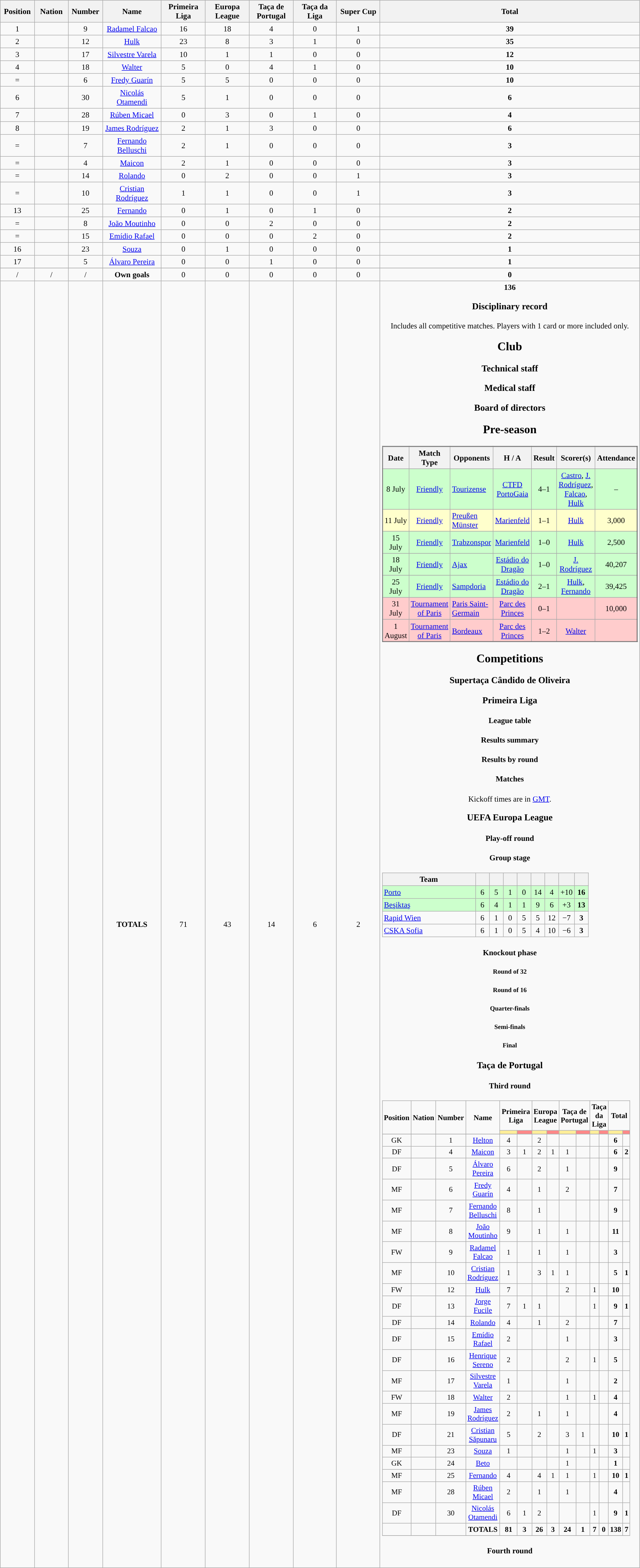<table class="wikitable" style="font-size: 95%; text-align: center;">
<tr>
<th width=60>Position</th>
<th width=60>Nation</th>
<th width=60>Number</th>
<th width=110>Name</th>
<th width=80>Primeira Liga</th>
<th width=80>Europa League</th>
<th width=80>Taça de Portugal</th>
<th width=80>Taça da Liga</th>
<th width=80>Super Cup</th>
<th width=80>Total</th>
</tr>
<tr>
<td>1</td>
<td></td>
<td>9</td>
<td><a href='#'>Radamel Falcao</a></td>
<td>16</td>
<td>18</td>
<td>4</td>
<td>0</td>
<td>1</td>
<td><strong>39</strong></td>
</tr>
<tr>
<td>2</td>
<td></td>
<td>12</td>
<td><a href='#'>Hulk</a></td>
<td>23</td>
<td>8</td>
<td>3</td>
<td>1</td>
<td>0</td>
<td><strong>35</strong></td>
</tr>
<tr>
<td>3</td>
<td></td>
<td>17</td>
<td><a href='#'>Silvestre Varela</a></td>
<td>10</td>
<td>1</td>
<td>1</td>
<td>0</td>
<td>0</td>
<td><strong>12</strong></td>
</tr>
<tr>
<td>4</td>
<td></td>
<td>18</td>
<td><a href='#'>Walter</a></td>
<td>5</td>
<td>0</td>
<td>4</td>
<td>1</td>
<td>0</td>
<td><strong>10</strong></td>
</tr>
<tr>
<td>=</td>
<td></td>
<td>6</td>
<td><a href='#'>Fredy Guarín</a></td>
<td>5</td>
<td>5</td>
<td>0</td>
<td>0</td>
<td>0</td>
<td><strong>10</strong></td>
</tr>
<tr>
<td>6</td>
<td></td>
<td>30</td>
<td><a href='#'>Nicolás Otamendi</a></td>
<td>5</td>
<td>1</td>
<td>0</td>
<td>0</td>
<td>0</td>
<td><strong>6</strong></td>
</tr>
<tr>
<td>7</td>
<td></td>
<td>28</td>
<td><a href='#'>Rúben Micael</a></td>
<td>0</td>
<td>3</td>
<td>0</td>
<td>1</td>
<td>0</td>
<td><strong>4</strong></td>
</tr>
<tr>
<td>8</td>
<td></td>
<td>19</td>
<td><a href='#'>James Rodríguez</a></td>
<td>2</td>
<td>1</td>
<td>3</td>
<td>0</td>
<td>0</td>
<td><strong>6</strong></td>
</tr>
<tr>
<td>=</td>
<td></td>
<td>7</td>
<td><a href='#'>Fernando Belluschi</a></td>
<td>2</td>
<td>1</td>
<td>0</td>
<td>0</td>
<td>0</td>
<td><strong>3</strong></td>
</tr>
<tr>
<td>=</td>
<td></td>
<td>4</td>
<td><a href='#'>Maicon</a></td>
<td>2</td>
<td>1</td>
<td>0</td>
<td>0</td>
<td>0</td>
<td><strong>3</strong></td>
</tr>
<tr>
<td>=</td>
<td></td>
<td>14</td>
<td><a href='#'>Rolando</a></td>
<td>0</td>
<td>2</td>
<td>0</td>
<td>0</td>
<td>1</td>
<td><strong>3</strong></td>
</tr>
<tr>
<td>=</td>
<td></td>
<td>10</td>
<td><a href='#'>Cristian Rodríguez</a></td>
<td>1</td>
<td>1</td>
<td>0</td>
<td>0</td>
<td>1</td>
<td><strong>3</strong></td>
</tr>
<tr>
<td>13</td>
<td></td>
<td>25</td>
<td><a href='#'>Fernando</a></td>
<td>0</td>
<td>1</td>
<td>0</td>
<td>1</td>
<td>0</td>
<td><strong>2</strong></td>
</tr>
<tr>
<td>=</td>
<td></td>
<td>8</td>
<td><a href='#'>João Moutinho</a></td>
<td>0</td>
<td>0</td>
<td>2</td>
<td>0</td>
<td>0</td>
<td><strong>2</strong></td>
</tr>
<tr>
<td>=</td>
<td></td>
<td>15</td>
<td><a href='#'>Emídio Rafael</a></td>
<td>0</td>
<td>0</td>
<td>0</td>
<td>2</td>
<td>0</td>
<td><strong>2</strong></td>
</tr>
<tr>
<td>16</td>
<td></td>
<td>23</td>
<td><a href='#'>Souza</a></td>
<td>0</td>
<td>1</td>
<td>0</td>
<td>0</td>
<td>0</td>
<td><strong>1</strong></td>
</tr>
<tr>
<td>17</td>
<td></td>
<td>5</td>
<td><a href='#'>Álvaro Pereira</a></td>
<td>0</td>
<td>0</td>
<td>1</td>
<td>0</td>
<td>0</td>
<td><strong>1</strong></td>
</tr>
<tr>
</tr>
<tr>
<td>/</td>
<td>/</td>
<td>/</td>
<td><strong>Own goals</strong></td>
<td>0</td>
<td>0</td>
<td>0</td>
<td>0</td>
<td>0</td>
<td><strong>0</strong></td>
</tr>
<tr>
<td></td>
<td></td>
<td></td>
<td><strong>TOTALS</strong></td>
<td>71</td>
<td>43</td>
<td>14</td>
<td>6</td>
<td>2</td>
<td><strong>136</strong><br><h3>Disciplinary record</h3>Includes all competitive matches. Players with 1 card or more included only.<h2>Club</h2>
<h3>Technical staff</h3>




<h3>Medical staff</h3>




<h3>Board of directors</h3>






<h2>Pre-season</h2><table width=100% border="2" cellpadding="4" style="border-collapse:collapse; text-align:center;">
<tr style="background:">
<th><strong>Date</strong></th>
<th><strong>Match Type</strong></th>
<th><strong>Opponents</strong></th>
<th><strong>H / A</strong></th>
<th><strong>Result</strong></th>
<th><strong>Scorer(s)</strong></th>
<th><strong>Attendance</strong></th>
</tr>
<tr>
</tr>
<tr bgcolor=CCFFCC>
<td>8 July</td>
<td><a href='#'>Friendly</a></td>
<td align="left"> <a href='#'>Tourizense</a></td>
<td><a href='#'>CTFD PortoGaia</a></td>
<td>4–1</td>
<td><a href='#'>Castro</a>, <a href='#'>J. Rodríguez</a>, <a href='#'>Falcao</a>, <a href='#'>Hulk</a></td>
<td>–</td>
</tr>
<tr>
</tr>
<tr bgcolor=FFFFCC>
<td>11 July</td>
<td><a href='#'>Friendly</a></td>
<td align="left"> <a href='#'>Preußen Münster</a></td>
<td><a href='#'>Marienfeld</a></td>
<td>1–1</td>
<td><a href='#'>Hulk</a></td>
<td>3,000</td>
</tr>
<tr>
</tr>
<tr bgcolor=CCFFCC>
<td>15 July</td>
<td><a href='#'>Friendly</a></td>
<td align="left"> <a href='#'>Trabzonspor</a></td>
<td><a href='#'>Marienfeld</a></td>
<td>1–0</td>
<td><a href='#'>Hulk</a></td>
<td>2,500</td>
</tr>
<tr>
</tr>
<tr bgcolor=CCFFCC>
<td>18 July</td>
<td><a href='#'>Friendly</a></td>
<td align="left"> <a href='#'>Ajax</a></td>
<td><a href='#'>Estádio do Dragão</a></td>
<td>1–0</td>
<td><a href='#'>J. Rodríguez</a></td>
<td>40,207</td>
</tr>
<tr>
</tr>
<tr bgcolor=CCFFCC>
<td>25 July</td>
<td><a href='#'>Friendly</a></td>
<td align="left"> <a href='#'>Sampdoria</a></td>
<td><a href='#'>Estádio do Dragão</a></td>
<td>2–1</td>
<td><a href='#'>Hulk</a>, <a href='#'>Fernando</a></td>
<td>39,425</td>
</tr>
<tr>
</tr>
<tr bgcolor=FFCCCC>
<td>31 July</td>
<td><a href='#'>Tournament of Paris</a></td>
<td align="left"> <a href='#'>Paris Saint-Germain</a></td>
<td><a href='#'>Parc des Princes</a></td>
<td>0–1</td>
<td></td>
<td>10,000</td>
</tr>
<tr>
</tr>
<tr bgcolor=FFCCCC>
<td>1 August</td>
<td><a href='#'>Tournament of Paris</a></td>
<td align="left"> <a href='#'>Bordeaux</a></td>
<td><a href='#'>Parc des Princes</a></td>
<td>1–2</td>
<td><a href='#'>Walter</a></td>
<td></td>
</tr>
<tr>
</tr>
</table>
<h2>Competitions</h2><h3>Supertaça Cândido de Oliveira</h3>

<h3>Primeira Liga</h3><h4>League table</h4><h4>Results summary</h4>
<h4>Results by round</h4><h4>Matches</h4>Kickoff times are in <a href='#'>GMT</a>.

































<h3>UEFA Europa League</h3><h4>Play-off round</h4>


<h4>Group stage</h4><table class="wikitable" style="text-align: center;">
<tr>
<th width=175>Team</th>
<th width=20></th>
<th width=20></th>
<th width=20></th>
<th width=20></th>
<th width=20></th>
<th width=20></th>
<th width=20></th>
<th width=20></th>
</tr>
<tr bgcolor=#ccffcc>
<td align=left> <a href='#'>Porto</a></td>
<td>6</td>
<td>5</td>
<td>1</td>
<td>0</td>
<td>14</td>
<td>4</td>
<td>+10</td>
<td><strong>16</strong></td>
</tr>
<tr bgcolor=#ccffcc>
<td align=left> <a href='#'>Beşiktaş</a></td>
<td>6</td>
<td>4</td>
<td>1</td>
<td>1</td>
<td>9</td>
<td>6</td>
<td>+3</td>
<td><strong>13</strong></td>
</tr>
<tr bgcolor=>
<td align=left> <a href='#'>Rapid Wien</a></td>
<td>6</td>
<td>1</td>
<td>0</td>
<td>5</td>
<td>5</td>
<td>12</td>
<td>−7</td>
<td><strong>3</strong></td>
</tr>
<tr bgcolor=>
<td align=left> <a href='#'>CSKA Sofia</a></td>
<td>6</td>
<td>1</td>
<td>0</td>
<td>5</td>
<td>4</td>
<td>10</td>
<td>−6</td>
<td><strong>3</strong></td>
</tr>
</table>





<h4>Knockout phase</h4><h5>Round of 32</h5>
<h5>Round of 16</h5>
<h5>Quarter-finals</h5>
<h5>Semi-finals</h5>
<h5>Final</h5>
<h3>Taça de Portugal</h3><h4>Third round</h4>
<table class="wikitable" style="font-size: 95%; text-align: center;">
<tr>
<td rowspan="2" width="5%" align="center"><strong>Position</strong></td>
<td rowspan="2" width="5%" align="center"><strong>Nation</strong></td>
<td rowspan="2" width="5%" align="center"><strong>Number</strong></td>
<td rowspan="2" width="15%" align="center"><strong>Name</strong></td>
<td colspan="2" align="center"><strong>Primeira Liga</strong></td>
<td colspan="2" align="center"><strong>Europa League</strong></td>
<td colspan="2" align="center"><strong>Taça de Portugal</strong></td>
<td colspan="2" align="center"><strong>Taça da Liga</strong></td>
<td colspan="2" align="center"><strong>Total</strong></td>
</tr>
<tr>
<th width=60 style="background: #FFEE99"></th>
<th width=60 style="background: #FF8888"></th>
<th width=60 style="background: #FFEE99"></th>
<th width=60 style="background: #FF8888"></th>
<th width=60 style="background: #FFEE99"></th>
<th width=60 style="background: #FF8888"></th>
<th width=60 style="background: #FFEE99"></th>
<th width=60 style="background: #FF8888"></th>
<th width=60 style="background: #FFEE99"></th>
<th width=60 style="background: #FF8888"></th>
</tr>
<tr>
</tr>
<tr>
<td>GK</td>
<td></td>
<td>1</td>
<td><a href='#'>Helton</a></td>
<td>4</td>
<td></td>
<td>2</td>
<td></td>
<td></td>
<td></td>
<td></td>
<td></td>
<td><strong>6</strong></td>
<td></td>
</tr>
<tr>
<td>DF</td>
<td></td>
<td>4</td>
<td><a href='#'>Maicon</a></td>
<td>3</td>
<td>1</td>
<td>2</td>
<td>1</td>
<td>1</td>
<td></td>
<td></td>
<td></td>
<td><strong>6</strong></td>
<td><strong>2</strong></td>
</tr>
<tr>
<td>DF</td>
<td></td>
<td>5</td>
<td><a href='#'>Álvaro Pereira</a></td>
<td>6</td>
<td></td>
<td>2</td>
<td></td>
<td>1</td>
<td></td>
<td></td>
<td></td>
<td><strong>9</strong></td>
<td></td>
</tr>
<tr>
<td>MF</td>
<td></td>
<td>6</td>
<td><a href='#'>Fredy Guarín</a></td>
<td>4</td>
<td></td>
<td>1</td>
<td></td>
<td>2</td>
<td></td>
<td></td>
<td></td>
<td><strong>7</strong></td>
<td></td>
</tr>
<tr>
<td>MF</td>
<td></td>
<td>7</td>
<td><a href='#'>Fernando Belluschi</a></td>
<td>8</td>
<td></td>
<td>1</td>
<td></td>
<td></td>
<td></td>
<td></td>
<td></td>
<td><strong>9</strong></td>
<td></td>
</tr>
<tr>
<td>MF</td>
<td></td>
<td>8</td>
<td><a href='#'>João Moutinho</a></td>
<td>9</td>
<td></td>
<td>1</td>
<td></td>
<td>1</td>
<td></td>
<td></td>
<td></td>
<td><strong>11</strong></td>
<td></td>
</tr>
<tr>
<td>FW</td>
<td></td>
<td>9</td>
<td><a href='#'>Radamel Falcao</a></td>
<td>1</td>
<td></td>
<td>1</td>
<td></td>
<td>1</td>
<td></td>
<td></td>
<td></td>
<td><strong>3</strong></td>
<td></td>
</tr>
<tr>
<td>MF</td>
<td></td>
<td>10</td>
<td><a href='#'>Cristian Rodríguez</a></td>
<td>1</td>
<td></td>
<td>3</td>
<td>1</td>
<td>1</td>
<td></td>
<td></td>
<td></td>
<td><strong>5</strong></td>
<td><strong>1</strong></td>
</tr>
<tr>
<td>FW</td>
<td></td>
<td>12</td>
<td><a href='#'>Hulk</a></td>
<td>7</td>
<td></td>
<td></td>
<td></td>
<td>2</td>
<td></td>
<td>1</td>
<td></td>
<td><strong>10</strong></td>
<td></td>
</tr>
<tr>
<td>DF</td>
<td></td>
<td>13</td>
<td><a href='#'>Jorge Fucile</a></td>
<td>7</td>
<td>1</td>
<td>1</td>
<td></td>
<td></td>
<td></td>
<td>1</td>
<td></td>
<td><strong>9</strong></td>
<td><strong>1</strong></td>
</tr>
<tr>
<td>DF</td>
<td></td>
<td>14</td>
<td><a href='#'>Rolando</a></td>
<td>4</td>
<td></td>
<td>1</td>
<td></td>
<td>2</td>
<td></td>
<td></td>
<td></td>
<td><strong>7</strong></td>
<td></td>
</tr>
<tr>
<td>DF</td>
<td></td>
<td>15</td>
<td><a href='#'>Emídio Rafael</a></td>
<td>2</td>
<td></td>
<td></td>
<td></td>
<td>1</td>
<td></td>
<td></td>
<td></td>
<td><strong>3</strong></td>
<td></td>
</tr>
<tr>
<td>DF</td>
<td></td>
<td>16</td>
<td><a href='#'>Henrique Sereno</a></td>
<td>2</td>
<td></td>
<td></td>
<td></td>
<td>2</td>
<td></td>
<td>1</td>
<td></td>
<td><strong>5</strong></td>
<td></td>
</tr>
<tr>
<td>MF</td>
<td></td>
<td>17</td>
<td><a href='#'>Silvestre Varela</a></td>
<td>1</td>
<td></td>
<td></td>
<td></td>
<td>1</td>
<td></td>
<td></td>
<td></td>
<td><strong>2</strong></td>
<td></td>
</tr>
<tr>
<td>FW</td>
<td></td>
<td>18</td>
<td><a href='#'>Walter</a></td>
<td>2</td>
<td></td>
<td></td>
<td></td>
<td>1</td>
<td></td>
<td>1</td>
<td></td>
<td><strong>4</strong></td>
<td></td>
</tr>
<tr>
<td>MF</td>
<td></td>
<td>19</td>
<td><a href='#'>James Rodríguez</a></td>
<td>2</td>
<td></td>
<td>1</td>
<td></td>
<td>1</td>
<td></td>
<td></td>
<td></td>
<td><strong>4</strong></td>
<td></td>
</tr>
<tr>
<td>DF</td>
<td></td>
<td>21</td>
<td><a href='#'>Cristian Săpunaru</a></td>
<td>5</td>
<td></td>
<td>2</td>
<td></td>
<td>3</td>
<td>1</td>
<td></td>
<td></td>
<td><strong>10</strong></td>
<td><strong>1</strong></td>
</tr>
<tr>
<td>MF</td>
<td></td>
<td>23</td>
<td><a href='#'>Souza</a></td>
<td>1</td>
<td></td>
<td></td>
<td></td>
<td>1</td>
<td></td>
<td>1</td>
<td></td>
<td><strong>3</strong></td>
<td></td>
</tr>
<tr>
<td>GK</td>
<td></td>
<td>24</td>
<td><a href='#'>Beto</a></td>
<td></td>
<td></td>
<td></td>
<td></td>
<td>1</td>
<td></td>
<td></td>
<td></td>
<td><strong>1</strong></td>
<td></td>
</tr>
<tr>
<td>MF</td>
<td></td>
<td>25</td>
<td><a href='#'>Fernando</a></td>
<td>4</td>
<td></td>
<td>4</td>
<td>1</td>
<td>1</td>
<td></td>
<td>1</td>
<td></td>
<td><strong>10</strong></td>
<td><strong>1</strong></td>
</tr>
<tr>
<td>MF</td>
<td></td>
<td>28</td>
<td><a href='#'>Rúben Micael</a></td>
<td>2</td>
<td></td>
<td>1</td>
<td></td>
<td>1</td>
<td></td>
<td></td>
<td></td>
<td><strong>4</strong></td>
<td></td>
</tr>
<tr>
<td>DF</td>
<td></td>
<td>30</td>
<td><a href='#'>Nicolás Otamendi</a></td>
<td>6</td>
<td>1</td>
<td>2</td>
<td></td>
<td></td>
<td></td>
<td>1</td>
<td></td>
<td><strong>9</strong></td>
<td><strong>1</strong></td>
</tr>
<tr>
<td></td>
<td></td>
<td></td>
<td><strong>TOTALS</strong></td>
<td><strong>81</strong></td>
<td><strong>3</strong></td>
<td><strong>26</strong></td>
<td><strong>3</strong></td>
<td><strong>24</strong></td>
<td><strong>1</strong></td>
<td><strong>7</strong></td>
<td><strong>0</strong></td>
<td><strong>138</strong></td>
<td><strong>7</strong></td>
</tr>
<tr>
</tr>
</table>
<h4>Fourth round</h4>
</td>
</tr>
</table>
